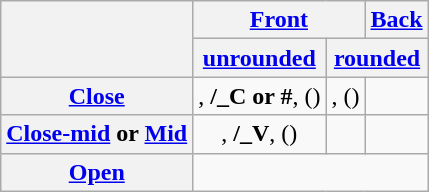<table class="wikitable" style="text-align: center;">
<tr>
<th rowspan="2"></th>
<th colspan="2"><a href='#'>Front</a></th>
<th><a href='#'>Back</a></th>
</tr>
<tr>
<th><a href='#'>unrounded</a></th>
<th ! colspan="2"><a href='#'>rounded</a></th>
</tr>
<tr>
<th><a href='#'>Close</a></th>
<td> <strong></strong>, <strong>/_C or #</strong>,  (<strong></strong>)</td>
<td> <strong></strong>, (<strong></strong>)</td>
<td> <strong></strong></td>
</tr>
<tr>
<th><a href='#'>Close-mid</a> or <a href='#'>Mid</a></th>
<td> <strong></strong>, <strong>/_V</strong>, (<strong></strong>)</td>
<td></td>
<td> <strong></strong></td>
</tr>
<tr>
<th><a href='#'>Open</a></th>
<td colspan="3"> <strong></strong></td>
</tr>
</table>
